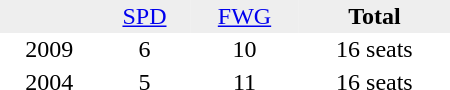<table border="0" cellpadding="2" cellspacing="0" width="300">
<tr bgcolor="#eeeeee" align="center">
<td></td>
<td><a href='#'>SPD</a></td>
<td><a href='#'>FWG</a></td>
<td><strong>Total</strong></td>
</tr>
<tr align="center">
<td>2009</td>
<td>6</td>
<td>10</td>
<td>16 seats</td>
</tr>
<tr align="center">
<td>2004</td>
<td>5</td>
<td>11</td>
<td>16 seats</td>
</tr>
</table>
